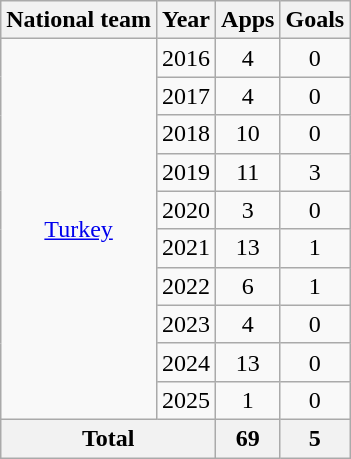<table class="wikitable" style="text-align:center">
<tr>
<th>National team</th>
<th>Year</th>
<th>Apps</th>
<th>Goals</th>
</tr>
<tr>
<td rowspan="10"><a href='#'>Turkey</a></td>
<td>2016</td>
<td>4</td>
<td>0</td>
</tr>
<tr>
<td>2017</td>
<td>4</td>
<td>0</td>
</tr>
<tr>
<td>2018</td>
<td>10</td>
<td>0</td>
</tr>
<tr>
<td>2019</td>
<td>11</td>
<td>3</td>
</tr>
<tr>
<td>2020</td>
<td>3</td>
<td>0</td>
</tr>
<tr>
<td>2021</td>
<td>13</td>
<td>1</td>
</tr>
<tr>
<td>2022</td>
<td>6</td>
<td>1</td>
</tr>
<tr>
<td>2023</td>
<td>4</td>
<td>0</td>
</tr>
<tr>
<td>2024</td>
<td>13</td>
<td>0</td>
</tr>
<tr>
<td>2025</td>
<td>1</td>
<td>0</td>
</tr>
<tr>
<th colspan="2">Total</th>
<th>69</th>
<th>5</th>
</tr>
</table>
